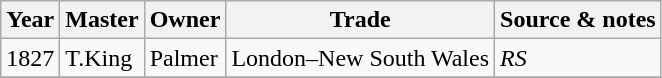<table class=" wikitable">
<tr>
<th>Year</th>
<th>Master</th>
<th>Owner</th>
<th>Trade</th>
<th>Source & notes</th>
</tr>
<tr>
<td>1827</td>
<td>T.King</td>
<td>Palmer</td>
<td>London–New South Wales</td>
<td><em>RS</em></td>
</tr>
<tr>
</tr>
</table>
